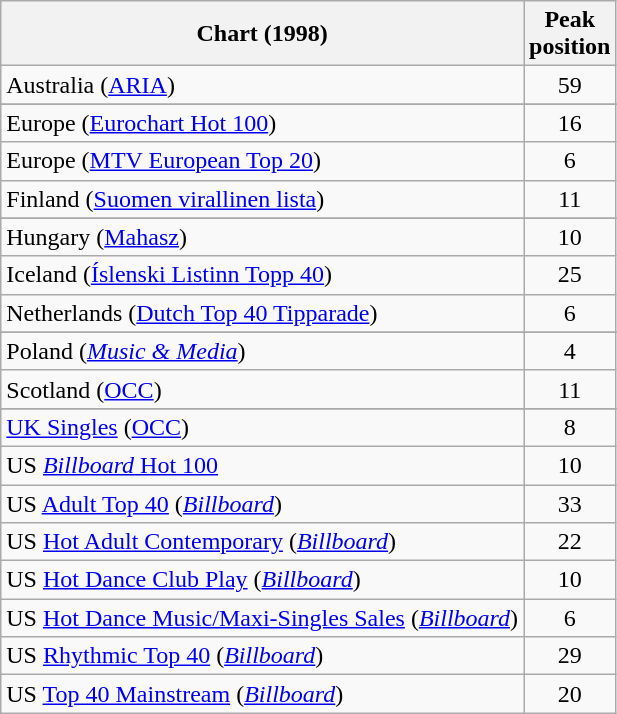<table class="wikitable sortable">
<tr>
<th>Chart (1998)</th>
<th>Peak<br>position</th>
</tr>
<tr>
<td>Australia (<a href='#'>ARIA</a>)</td>
<td align="center">59</td>
</tr>
<tr>
</tr>
<tr>
</tr>
<tr>
</tr>
<tr>
</tr>
<tr>
</tr>
<tr>
</tr>
<tr>
<td>Europe (<a href='#'>Eurochart Hot 100</a>)</td>
<td align="center">16</td>
</tr>
<tr>
<td>Europe (<a href='#'>MTV European Top 20</a>)</td>
<td align="center">6</td>
</tr>
<tr>
<td>Finland (<a href='#'>Suomen virallinen lista</a>)</td>
<td align="center">11</td>
</tr>
<tr>
</tr>
<tr>
<td>Hungary (<a href='#'>Mahasz</a>)</td>
<td align="center">10</td>
</tr>
<tr>
<td>Iceland (<a href='#'>Íslenski Listinn Topp 40</a>)</td>
<td align="center">25</td>
</tr>
<tr>
<td>Netherlands (<a href='#'>Dutch Top 40 Tipparade</a>)</td>
<td align="center">6</td>
</tr>
<tr>
</tr>
<tr>
</tr>
<tr>
<td>Poland (<em><a href='#'>Music & Media</a></em>)</td>
<td align="center">4</td>
</tr>
<tr>
<td>Scotland (<a href='#'>OCC</a>)</td>
<td align="center">11</td>
</tr>
<tr>
</tr>
<tr>
</tr>
<tr>
<td><a href='#'>UK Singles</a> (<a href='#'>OCC</a>)</td>
<td align="center">8</td>
</tr>
<tr>
<td>US <a href='#'><em>Billboard</em> Hot 100</a></td>
<td align="center">10</td>
</tr>
<tr>
<td>US <a href='#'>Adult Top 40</a> (<em><a href='#'>Billboard</a></em>)</td>
<td align="center">33</td>
</tr>
<tr>
<td>US <a href='#'>Hot Adult Contemporary</a> (<em><a href='#'>Billboard</a></em>)</td>
<td align="center">22</td>
</tr>
<tr>
<td>US <a href='#'>Hot Dance Club Play</a> (<em><a href='#'>Billboard</a></em>)</td>
<td align="center">10</td>
</tr>
<tr>
<td>US <a href='#'>Hot Dance Music/Maxi-Singles Sales</a> (<em><a href='#'>Billboard</a></em>)</td>
<td align="center">6</td>
</tr>
<tr>
<td>US <a href='#'>Rhythmic Top 40</a> (<em><a href='#'>Billboard</a></em>)</td>
<td align="center">29</td>
</tr>
<tr>
<td>US <a href='#'>Top 40 Mainstream</a> (<em><a href='#'>Billboard</a></em>)</td>
<td align="center">20</td>
</tr>
</table>
